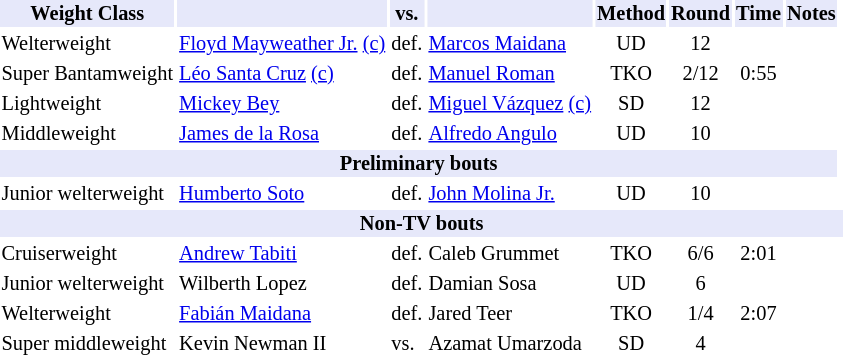<table class="toccolours" style="font-size: 85%;">
<tr>
<th style="background:#e6e8fa; color:#000; text-align:center;">Weight Class</th>
<th style="background:#e6e8fa; color:#000; text-align:center;"></th>
<th style="background:#e6e8fa; color:#000; text-align:center;">vs.</th>
<th style="background:#e6e8fa; color:#000; text-align:center;"></th>
<th style="background:#e6e8fa; color:#000; text-align:center;">Method</th>
<th style="background:#e6e8fa; color:#000; text-align:center;">Round</th>
<th style="background:#e6e8fa; color:#000; text-align:center;">Time</th>
<th style="background:#e6e8fa; color:#000; text-align:center;">Notes</th>
</tr>
<tr>
<td>Welterweight</td>
<td> <a href='#'>Floyd Mayweather Jr.</a> <a href='#'>(c)</a></td>
<td>def.</td>
<td> <a href='#'>Marcos Maidana</a></td>
<td align=center>UD</td>
<td align=center>12</td>
<td></td>
<td></td>
</tr>
<tr>
<td>Super Bantamweight</td>
<td> <a href='#'>Léo Santa Cruz</a> <a href='#'>(c)</a></td>
<td>def.</td>
<td> <a href='#'>Manuel Roman</a></td>
<td align=center>TKO</td>
<td align=center>2/12</td>
<td align=center>0:55</td>
<td></td>
</tr>
<tr>
<td>Lightweight</td>
<td> <a href='#'>Mickey Bey</a></td>
<td>def.</td>
<td> <a href='#'>Miguel Vázquez</a> <a href='#'>(c)</a></td>
<td align=center>SD</td>
<td align=center>12</td>
<td></td>
<td></td>
</tr>
<tr>
<td>Middleweight</td>
<td> <a href='#'>James de la Rosa</a></td>
<td>def.</td>
<td> <a href='#'>Alfredo Angulo</a></td>
<td align=center>UD</td>
<td align=center>10</td>
<td></td>
<td></td>
<td></td>
</tr>
<tr>
<th colspan="8" style="background-color: #e6e8fa;">Preliminary bouts</th>
</tr>
<tr>
<td>Junior welterweight</td>
<td> <a href='#'>Humberto Soto</a></td>
<td>def.</td>
<td> <a href='#'>John Molina Jr.</a></td>
<td align=center>UD</td>
<td align=center>10</td>
<td></td>
<td></td>
</tr>
<tr>
<th colspan="9" style="background-color: #e6e8fa;">Non-TV bouts</th>
</tr>
<tr>
<td>Cruiserweight</td>
<td> <a href='#'>Andrew Tabiti</a></td>
<td>def.</td>
<td> Caleb Grummet</td>
<td align=center>TKO</td>
<td align=center>6/6</td>
<td align=center>2:01</td>
<td></td>
<td></td>
</tr>
<tr>
<td>Junior welterweight</td>
<td> Wilberth Lopez</td>
<td>def.</td>
<td> Damian Sosa</td>
<td align=center>UD</td>
<td align=center>6</td>
<td></td>
<td></td>
<td></td>
</tr>
<tr>
<td>Welterweight</td>
<td> <a href='#'>Fabián Maidana</a></td>
<td>def.</td>
<td> Jared Teer</td>
<td align=center>TKO</td>
<td align=center>1/4</td>
<td align=center>2:07</td>
<td></td>
</tr>
<tr>
<td>Super middleweight</td>
<td> Kevin Newman II</td>
<td>vs.</td>
<td> Azamat Umarzoda</td>
<td align=center>SD</td>
<td align=center>4</td>
<td></td>
<td></td>
</tr>
</table>
